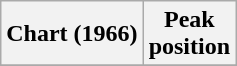<table class="wikitable sortable plainrowheaders" style="text-align:center">
<tr>
<th scope="col">Chart (1966)</th>
<th scope="col">Peak<br>position</th>
</tr>
<tr>
</tr>
</table>
